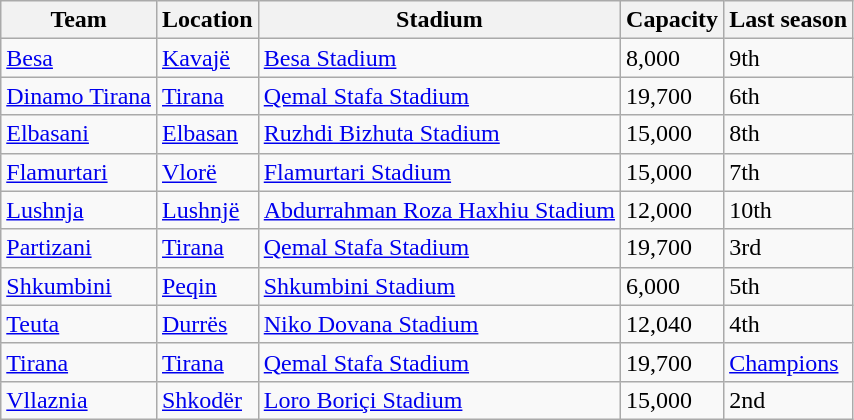<table class="wikitable sortable">
<tr>
<th>Team</th>
<th>Location</th>
<th>Stadium</th>
<th>Capacity</th>
<th>Last season</th>
</tr>
<tr>
<td><a href='#'>Besa</a></td>
<td><a href='#'>Kavajë</a></td>
<td><a href='#'>Besa Stadium</a></td>
<td>8,000</td>
<td>9th</td>
</tr>
<tr>
<td><a href='#'>Dinamo Tirana</a></td>
<td><a href='#'>Tirana</a></td>
<td><a href='#'>Qemal Stafa Stadium</a></td>
<td>19,700</td>
<td>6th</td>
</tr>
<tr>
<td><a href='#'>Elbasani</a></td>
<td><a href='#'>Elbasan</a></td>
<td><a href='#'>Ruzhdi Bizhuta Stadium</a></td>
<td>15,000</td>
<td>8th</td>
</tr>
<tr>
<td><a href='#'>Flamurtari</a></td>
<td><a href='#'>Vlorë</a></td>
<td><a href='#'>Flamurtari Stadium</a></td>
<td>15,000</td>
<td>7th</td>
</tr>
<tr>
<td><a href='#'>Lushnja</a></td>
<td><a href='#'>Lushnjë</a></td>
<td><a href='#'>Abdurrahman Roza Haxhiu Stadium</a></td>
<td>12,000</td>
<td>10th</td>
</tr>
<tr>
<td><a href='#'>Partizani</a></td>
<td><a href='#'>Tirana</a></td>
<td><a href='#'>Qemal Stafa Stadium</a></td>
<td>19,700</td>
<td>3rd</td>
</tr>
<tr>
<td><a href='#'>Shkumbini</a></td>
<td><a href='#'>Peqin</a></td>
<td><a href='#'>Shkumbini Stadium</a></td>
<td>6,000</td>
<td>5th</td>
</tr>
<tr>
<td><a href='#'>Teuta</a></td>
<td><a href='#'>Durrës</a></td>
<td><a href='#'>Niko Dovana Stadium</a></td>
<td>12,040</td>
<td>4th</td>
</tr>
<tr>
<td><a href='#'>Tirana</a></td>
<td><a href='#'>Tirana</a></td>
<td><a href='#'>Qemal Stafa Stadium</a></td>
<td>19,700</td>
<td><a href='#'>Champions</a></td>
</tr>
<tr>
<td><a href='#'>Vllaznia</a></td>
<td><a href='#'>Shkodër</a></td>
<td><a href='#'>Loro Boriçi Stadium</a></td>
<td>15,000</td>
<td>2nd</td>
</tr>
</table>
